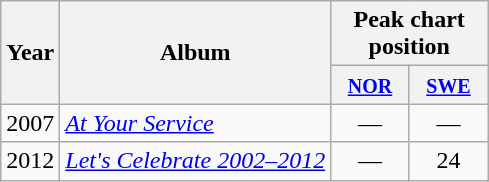<table class="wikitable">
<tr>
<th rowspan="2">Year</th>
<th rowspan="2">Album</th>
<th colspan="2">Peak chart position</th>
</tr>
<tr>
<th width="45"><small><a href='#'>NOR</a><br></small></th>
<th width="45"><small><a href='#'>SWE</a><br></small></th>
</tr>
<tr>
<td>2007</td>
<td><em><a href='#'>At Your Service</a></em></td>
<td align="center">—</td>
<td align="center">—</td>
</tr>
<tr>
<td>2012</td>
<td><em><a href='#'>Let's Celebrate 2002–2012</a></em></td>
<td align="center">—</td>
<td align="center">24</td>
</tr>
</table>
